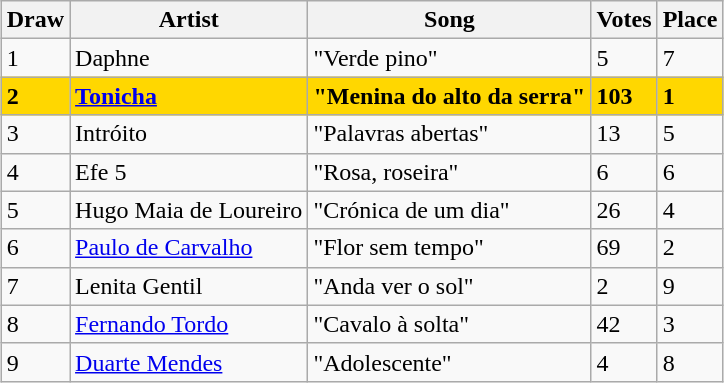<table class="sortable wikitable" style="margin: 1em auto 1em auto">
<tr>
<th>Draw</th>
<th>Artist</th>
<th>Song</th>
<th>Votes</th>
<th>Place</th>
</tr>
<tr>
<td>1</td>
<td>Daphne</td>
<td>"Verde pino"</td>
<td>5</td>
<td>7</td>
</tr>
<tr bgcolor="#FFD700">
<td><strong>2</strong></td>
<td><strong><a href='#'>Tonicha</a></strong></td>
<td><strong>"Menina do alto da serra"</strong></td>
<td><strong>103</strong></td>
<td><strong>1</strong></td>
</tr>
<tr>
<td>3</td>
<td>Intróito</td>
<td>"Palavras abertas"</td>
<td>13</td>
<td>5</td>
</tr>
<tr>
<td>4</td>
<td>Efe 5</td>
<td>"Rosa, roseira"</td>
<td>6</td>
<td>6</td>
</tr>
<tr>
<td>5</td>
<td>Hugo Maia de Loureiro</td>
<td>"Crónica de um dia"</td>
<td>26</td>
<td>4</td>
</tr>
<tr>
<td>6</td>
<td><a href='#'>Paulo de Carvalho</a></td>
<td>"Flor sem tempo"</td>
<td>69</td>
<td>2</td>
</tr>
<tr>
<td>7</td>
<td>Lenita Gentil</td>
<td>"Anda ver o sol"</td>
<td>2</td>
<td>9</td>
</tr>
<tr>
<td>8</td>
<td><a href='#'>Fernando Tordo</a></td>
<td>"Cavalo à solta"</td>
<td>42</td>
<td>3</td>
</tr>
<tr>
<td>9</td>
<td><a href='#'>Duarte Mendes</a></td>
<td>"Adolescente"</td>
<td>4</td>
<td>8</td>
</tr>
</table>
